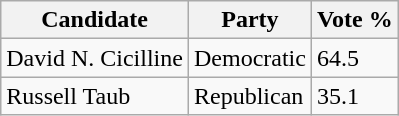<table class="wikitable">
<tr>
<th>Candidate</th>
<th>Party</th>
<th>Vote %</th>
</tr>
<tr>
<td>David N. Cicilline</td>
<td>Democratic</td>
<td>64.5</td>
</tr>
<tr>
<td>Russell Taub</td>
<td>Republican</td>
<td>35.1</td>
</tr>
</table>
